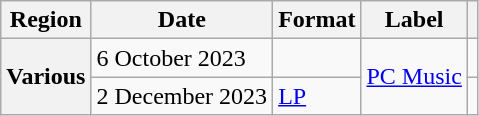<table class="wikitable plainrowheaders">
<tr>
<th scope="col">Region</th>
<th scope="col">Date</th>
<th scope="col">Format</th>
<th scope="col">Label</th>
<th scope="col"></th>
</tr>
<tr>
<th rowspan="2" scope="row">Various</th>
<td>6 October 2023</td>
<td></td>
<td rowspan="2"><a href='#'>PC Music</a></td>
<td align="center"></td>
</tr>
<tr>
<td>2 December 2023</td>
<td><a href='#'>LP</a></td>
<td align="center"></td>
</tr>
</table>
